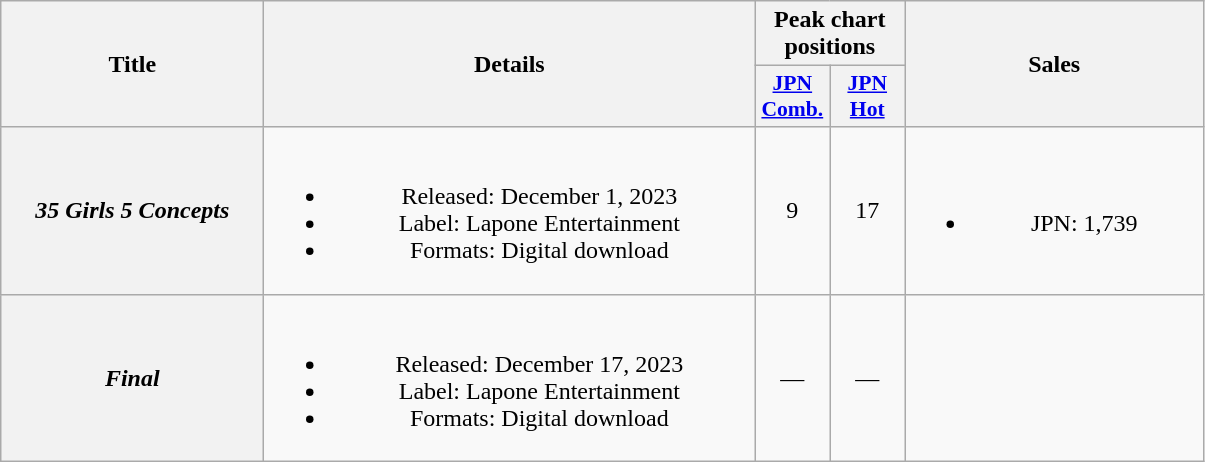<table class="wikitable plainrowheaders" style="text-align:center">
<tr>
<th scope="col" rowspan="2" style="width:10.5em">Title</th>
<th scope="col" rowspan="2" style="width:20em">Details</th>
<th scope="col" colspan="2">Peak chart positions</th>
<th scope="col" rowspan="2" style="width:12em">Sales</th>
</tr>
<tr>
<th scope="col" style="width:3em;font-size:90%;"><a href='#'>JPN<br>Comb.</a><br></th>
<th scope="col" style="font-size:90%; width:3em"><a href='#'>JPN<br>Hot</a><br></th>
</tr>
<tr>
<th scope="row"><em>35 Girls 5 Concepts</em></th>
<td><br><ul><li>Released: December 1, 2023</li><li>Label: Lapone Entertainment</li><li>Formats: Digital download</li></ul></td>
<td>9</td>
<td>17</td>
<td><br><ul><li>JPN: 1,739</li></ul></td>
</tr>
<tr>
<th scope="row"><em>Final</em></th>
<td><br><ul><li>Released: December 17, 2023</li><li>Label: Lapone Entertainment</li><li>Formats: Digital download</li></ul></td>
<td>—</td>
<td>—</td>
<td></td>
</tr>
</table>
